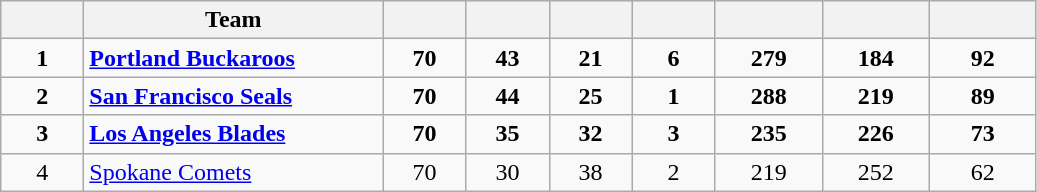<table class="wikitable sortable">
<tr>
<th scope="col" style="width:3em"></th>
<th scope="col" style="width:12em">Team</th>
<th scope="col" style="width:3em" class="unsortable"></th>
<th scope="col" style="width:3em"></th>
<th scope="col" style="width:3em"></th>
<th scope="col" style="width:3em"></th>
<th scope="col" style="width:4em"></th>
<th scope="col" style="width:4em"></th>
<th scope="col" style="width:4em"></th>
</tr>
<tr style="text-align:center;font-weight:bold;">
<td>1</td>
<td style="text-align:left;"><a href='#'>Portland Buckaroos</a></td>
<td>70</td>
<td>43</td>
<td>21</td>
<td>6</td>
<td>279</td>
<td>184</td>
<td>92</td>
</tr>
<tr style="text-align:center;font-weight:bold;">
<td>2</td>
<td style="text-align:left;"><a href='#'>San Francisco Seals</a></td>
<td>70</td>
<td>44</td>
<td>25</td>
<td>1</td>
<td>288</td>
<td>219</td>
<td>89</td>
</tr>
<tr style="text-align:center;font-weight:bold;">
<td>3</td>
<td style="text-align:left;"><a href='#'>Los Angeles Blades</a></td>
<td>70</td>
<td>35</td>
<td>32</td>
<td>3</td>
<td>235</td>
<td>226</td>
<td>73</td>
</tr>
<tr style="text-align:center;">
<td>4</td>
<td style="text-align:left;"><a href='#'>Spokane Comets</a></td>
<td>70</td>
<td>30</td>
<td>38</td>
<td>2</td>
<td>219</td>
<td>252</td>
<td>62</td>
</tr>
</table>
